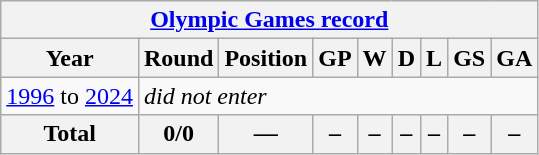<table class="wikitable" style="text-align: centre;">
<tr>
<th colspan=9><a href='#'>Olympic Games record</a></th>
</tr>
<tr>
<th>Year</th>
<th>Round</th>
<th>Position</th>
<th>GP</th>
<th>W</th>
<th>D</th>
<th>L</th>
<th>GS</th>
<th>GA</th>
</tr>
<tr>
<td> <a href='#'>1996</a> to  <a href='#'>2024</a></td>
<td rowspan="1" colspan="8"><em>did not enter</em></td>
</tr>
<tr>
<th>Total</th>
<th>0/0</th>
<th>—</th>
<th>–</th>
<th>–</th>
<th>–</th>
<th>–</th>
<th>–</th>
<th>–</th>
</tr>
</table>
